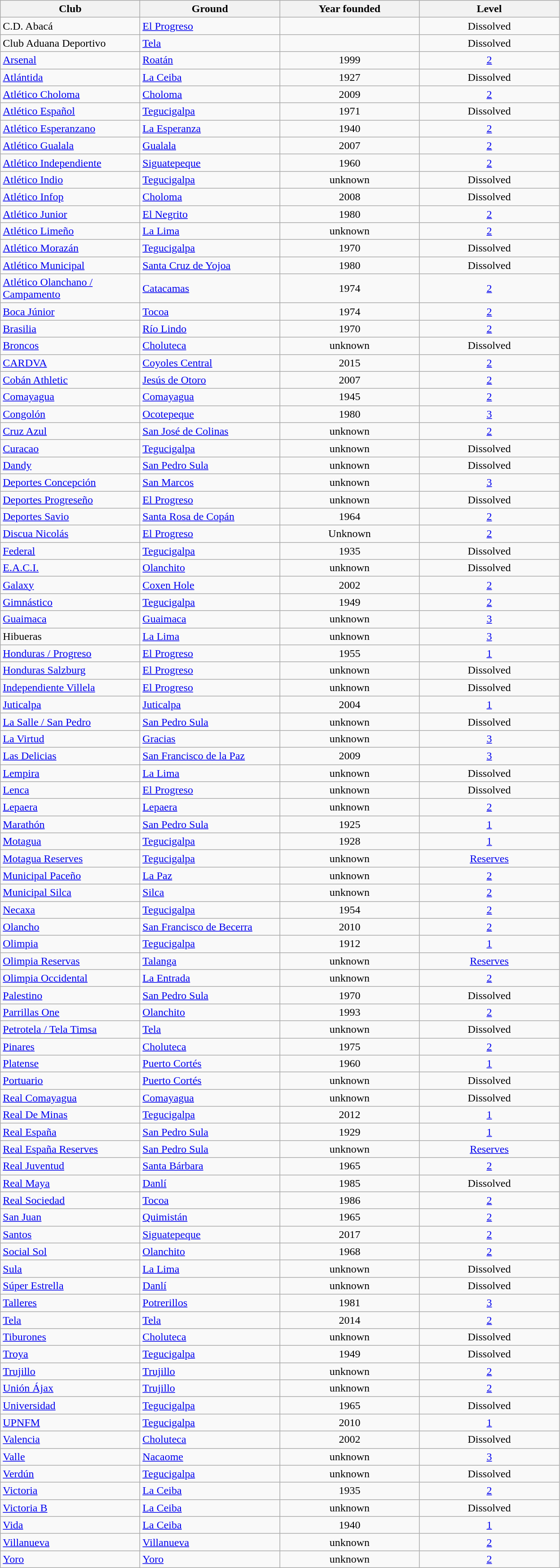<table class="wikitable sortable" border="1">
<tr>
<th width="200">Club</th>
<th width="200">Ground</th>
<th width="200">Year founded</th>
<th width="200">Level</th>
</tr>
<tr>
<td>C.D. Abacá</td>
<td><a href='#'>El Progreso</a></td>
<td align="center"></td>
<td align="center">Dissolved</td>
</tr>
<tr>
<td>Club Aduana Deportivo</td>
<td><a href='#'>Tela</a></td>
<td align="center"></td>
<td align="center">Dissolved</td>
</tr>
<tr>
<td><a href='#'>Arsenal</a></td>
<td><a href='#'>Roatán</a></td>
<td align="center">1999</td>
<td align="center"><a href='#'>2</a></td>
</tr>
<tr>
<td><a href='#'>Atlántida</a></td>
<td><a href='#'>La Ceiba</a></td>
<td align="center">1927</td>
<td align="center">Dissolved</td>
</tr>
<tr>
<td><a href='#'>Atlético Choloma</a></td>
<td><a href='#'>Choloma</a></td>
<td align="center">2009</td>
<td align="center"><a href='#'>2</a></td>
</tr>
<tr>
<td><a href='#'>Atlético Español</a></td>
<td><a href='#'>Tegucigalpa</a></td>
<td align="center">1971</td>
<td align="center">Dissolved</td>
</tr>
<tr>
<td><a href='#'>Atlético Esperanzano</a></td>
<td><a href='#'>La Esperanza</a></td>
<td align="center">1940</td>
<td align="center"><a href='#'>2</a></td>
</tr>
<tr>
<td><a href='#'>Atlético Gualala</a></td>
<td><a href='#'>Gualala</a></td>
<td align="center">2007</td>
<td align="center"><a href='#'>2</a></td>
</tr>
<tr>
<td><a href='#'>Atlético Independiente</a></td>
<td><a href='#'>Siguatepeque</a></td>
<td align="center">1960</td>
<td align="center"><a href='#'>2</a></td>
</tr>
<tr>
<td><a href='#'>Atlético Indio</a></td>
<td><a href='#'>Tegucigalpa</a></td>
<td align="center">unknown</td>
<td align="center">Dissolved</td>
</tr>
<tr>
<td><a href='#'>Atlético Infop</a></td>
<td><a href='#'>Choloma</a></td>
<td align="center">2008</td>
<td align="center">Dissolved</td>
</tr>
<tr>
<td><a href='#'>Atlético Junior</a></td>
<td><a href='#'>El Negrito</a></td>
<td align="center">1980</td>
<td align="center"><a href='#'>2</a></td>
</tr>
<tr>
<td><a href='#'>Atlético Limeño</a></td>
<td><a href='#'>La Lima</a></td>
<td align="center">unknown</td>
<td align="center"><a href='#'>2</a></td>
</tr>
<tr>
<td><a href='#'>Atlético Morazán</a></td>
<td><a href='#'>Tegucigalpa</a></td>
<td align="center">1970</td>
<td align="center">Dissolved</td>
</tr>
<tr>
<td><a href='#'>Atlético Municipal</a></td>
<td><a href='#'>Santa Cruz de Yojoa</a></td>
<td align="center">1980</td>
<td align="center">Dissolved</td>
</tr>
<tr>
<td><a href='#'>Atlético Olanchano / Campamento</a></td>
<td><a href='#'>Catacamas</a></td>
<td align="center">1974</td>
<td align="center"><a href='#'>2</a></td>
</tr>
<tr>
<td><a href='#'>Boca Júnior</a></td>
<td><a href='#'>Tocoa</a></td>
<td align="center">1974</td>
<td align="center"><a href='#'>2</a></td>
</tr>
<tr>
<td><a href='#'>Brasilia</a></td>
<td><a href='#'>Río Lindo</a></td>
<td align="center">1970</td>
<td align="center"><a href='#'>2</a></td>
</tr>
<tr>
<td><a href='#'>Broncos</a></td>
<td><a href='#'>Choluteca</a></td>
<td align="center">unknown</td>
<td align="center">Dissolved</td>
</tr>
<tr>
<td><a href='#'>CARDVA</a></td>
<td><a href='#'>Coyoles Central</a></td>
<td align="center">2015</td>
<td align="center"><a href='#'>2</a></td>
</tr>
<tr>
<td><a href='#'>Cobán Athletic</a></td>
<td><a href='#'>Jesús de Otoro</a></td>
<td align="center">2007</td>
<td align="center"><a href='#'>2</a></td>
</tr>
<tr>
<td><a href='#'>Comayagua</a></td>
<td><a href='#'>Comayagua</a></td>
<td align="center">1945</td>
<td align="center"><a href='#'>2</a></td>
</tr>
<tr>
<td><a href='#'>Congolón</a></td>
<td><a href='#'>Ocotepeque</a></td>
<td align="center">1980</td>
<td align="center"><a href='#'>3</a></td>
</tr>
<tr>
<td><a href='#'>Cruz Azul</a></td>
<td><a href='#'>San José de Colinas</a></td>
<td align="center">unknown</td>
<td align="center"><a href='#'>2</a></td>
</tr>
<tr>
<td><a href='#'>Curacao</a></td>
<td><a href='#'>Tegucigalpa</a></td>
<td align="center">unknown</td>
<td align="center">Dissolved</td>
</tr>
<tr>
<td><a href='#'>Dandy</a></td>
<td><a href='#'>San Pedro Sula</a></td>
<td align="center">unknown</td>
<td align="center">Dissolved</td>
</tr>
<tr>
<td><a href='#'>Deportes Concepción</a></td>
<td><a href='#'>San Marcos</a></td>
<td align="center">unknown</td>
<td align="center"><a href='#'>3</a></td>
</tr>
<tr>
<td><a href='#'>Deportes Progreseño</a></td>
<td><a href='#'>El Progreso</a></td>
<td align="center">unknown</td>
<td align="center">Dissolved</td>
</tr>
<tr>
<td><a href='#'>Deportes Savio</a></td>
<td><a href='#'>Santa Rosa de Copán</a></td>
<td align="center">1964</td>
<td align="center"><a href='#'>2</a></td>
</tr>
<tr>
<td><a href='#'>Discua Nicolás</a></td>
<td><a href='#'>El Progreso</a></td>
<td align="center">Unknown</td>
<td align="center"><a href='#'>2</a></td>
</tr>
<tr>
<td><a href='#'>Federal</a></td>
<td><a href='#'>Tegucigalpa</a></td>
<td align="center">1935</td>
<td align="center">Dissolved</td>
</tr>
<tr>
<td><a href='#'>E.A.C.I.</a></td>
<td><a href='#'>Olanchito</a></td>
<td align="center">unknown</td>
<td align="center">Dissolved</td>
</tr>
<tr>
<td><a href='#'>Galaxy</a></td>
<td><a href='#'>Coxen Hole</a></td>
<td align="center">2002</td>
<td align="center"><a href='#'>2</a></td>
</tr>
<tr>
<td><a href='#'>Gimnástico</a></td>
<td><a href='#'>Tegucigalpa</a></td>
<td align="center">1949</td>
<td align="center"><a href='#'>2</a></td>
</tr>
<tr>
<td><a href='#'>Guaimaca</a></td>
<td><a href='#'>Guaimaca</a></td>
<td align="center">unknown</td>
<td align="center"><a href='#'>3</a></td>
</tr>
<tr>
<td>Hibueras</td>
<td><a href='#'>La Lima</a></td>
<td align="center">unknown</td>
<td align="center"><a href='#'>3</a></td>
</tr>
<tr>
<td><a href='#'>Honduras / Progreso</a></td>
<td><a href='#'>El Progreso</a></td>
<td align="center">1955</td>
<td align="center"><a href='#'>1</a></td>
</tr>
<tr>
<td><a href='#'>Honduras Salzburg</a></td>
<td><a href='#'>El Progreso</a></td>
<td align="center">unknown</td>
<td align="center">Dissolved</td>
</tr>
<tr>
<td><a href='#'>Independiente Villela</a></td>
<td><a href='#'>El Progreso</a></td>
<td align="center">unknown</td>
<td align="center">Dissolved</td>
</tr>
<tr>
<td><a href='#'>Juticalpa</a></td>
<td><a href='#'>Juticalpa</a></td>
<td align="center">2004</td>
<td align="center"><a href='#'>1</a></td>
</tr>
<tr>
<td><a href='#'>La Salle / San Pedro</a></td>
<td><a href='#'>San Pedro Sula</a></td>
<td align="center">unknown</td>
<td align="center">Dissolved</td>
</tr>
<tr>
<td><a href='#'>La Virtud</a></td>
<td><a href='#'>Gracias</a></td>
<td align="center">unknown</td>
<td align="center"><a href='#'>3</a></td>
</tr>
<tr>
<td><a href='#'>Las Delicias</a></td>
<td><a href='#'>San Francisco de la Paz</a></td>
<td align="center">2009</td>
<td align="center"><a href='#'>3</a></td>
</tr>
<tr>
<td><a href='#'>Lempira</a></td>
<td><a href='#'>La Lima</a></td>
<td align="center">unknown</td>
<td align="center">Dissolved</td>
</tr>
<tr>
<td><a href='#'>Lenca</a></td>
<td><a href='#'>El Progreso</a></td>
<td align="center">unknown</td>
<td align="center">Dissolved</td>
</tr>
<tr>
<td><a href='#'>Lepaera</a></td>
<td><a href='#'>Lepaera</a></td>
<td align="center">unknown</td>
<td align="center"><a href='#'>2</a></td>
</tr>
<tr>
<td><a href='#'>Marathón</a></td>
<td><a href='#'>San Pedro Sula</a></td>
<td align="center">1925</td>
<td align="center"><a href='#'>1</a></td>
</tr>
<tr>
<td><a href='#'>Motagua</a></td>
<td><a href='#'>Tegucigalpa</a></td>
<td align="center">1928</td>
<td align="center"><a href='#'>1</a></td>
</tr>
<tr>
<td><a href='#'>Motagua Reserves</a></td>
<td><a href='#'>Tegucigalpa</a></td>
<td align="center">unknown</td>
<td align="center"><a href='#'>Reserves</a></td>
</tr>
<tr>
<td><a href='#'>Municipal Paceño</a></td>
<td><a href='#'>La Paz</a></td>
<td align="center">unknown</td>
<td align="center"><a href='#'>2</a></td>
</tr>
<tr>
<td><a href='#'>Municipal Silca</a></td>
<td><a href='#'>Silca</a></td>
<td align="center">unknown</td>
<td align="center"><a href='#'>2</a></td>
</tr>
<tr>
<td><a href='#'>Necaxa</a></td>
<td><a href='#'>Tegucigalpa</a></td>
<td align="center">1954</td>
<td align="center"><a href='#'>2</a></td>
</tr>
<tr>
<td><a href='#'>Olancho</a></td>
<td><a href='#'>San Francisco de Becerra</a></td>
<td align="center">2010</td>
<td align="center"><a href='#'>2</a></td>
</tr>
<tr>
<td><a href='#'>Olimpia</a></td>
<td><a href='#'>Tegucigalpa</a></td>
<td align="center">1912</td>
<td align="center"><a href='#'>1</a></td>
</tr>
<tr>
<td><a href='#'>Olimpia Reservas</a></td>
<td><a href='#'>Talanga</a></td>
<td align="center">unknown</td>
<td align="center"><a href='#'>Reserves</a></td>
</tr>
<tr>
<td><a href='#'>Olimpia Occidental</a></td>
<td><a href='#'>La Entrada</a></td>
<td align="center">unknown</td>
<td align="center"><a href='#'>2</a></td>
</tr>
<tr>
<td><a href='#'>Palestino</a></td>
<td><a href='#'>San Pedro Sula</a></td>
<td align="center">1970</td>
<td align="center">Dissolved</td>
</tr>
<tr>
<td><a href='#'>Parrillas One</a></td>
<td><a href='#'>Olanchito</a></td>
<td align="center">1993</td>
<td align="center"><a href='#'>2</a></td>
</tr>
<tr>
<td><a href='#'>Petrotela / Tela Timsa</a></td>
<td><a href='#'>Tela</a></td>
<td align="center">unknown</td>
<td align="center">Dissolved</td>
</tr>
<tr>
<td><a href='#'>Pinares</a></td>
<td><a href='#'>Choluteca</a></td>
<td align="center">1975</td>
<td align="center"><a href='#'>2</a></td>
</tr>
<tr>
<td><a href='#'>Platense</a></td>
<td><a href='#'>Puerto Cortés</a></td>
<td align="center">1960</td>
<td align="center"><a href='#'>1</a></td>
</tr>
<tr>
<td><a href='#'>Portuario</a></td>
<td><a href='#'>Puerto Cortés</a></td>
<td align="center">unknown</td>
<td align="center">Dissolved</td>
</tr>
<tr>
<td><a href='#'>Real Comayagua</a></td>
<td><a href='#'>Comayagua</a></td>
<td align="center">unknown</td>
<td align="center">Dissolved</td>
</tr>
<tr>
<td><a href='#'>Real De Minas</a></td>
<td><a href='#'>Tegucigalpa</a></td>
<td align="center">2012</td>
<td align="center"><a href='#'>1</a></td>
</tr>
<tr>
<td><a href='#'>Real España</a></td>
<td><a href='#'>San Pedro Sula</a></td>
<td align="center">1929</td>
<td align="center"><a href='#'>1</a></td>
</tr>
<tr>
<td><a href='#'>Real España Reserves</a></td>
<td><a href='#'>San Pedro Sula</a></td>
<td align="center">unknown</td>
<td align="center"><a href='#'>Reserves</a></td>
</tr>
<tr>
<td><a href='#'>Real Juventud</a></td>
<td><a href='#'>Santa Bárbara</a></td>
<td align="center">1965</td>
<td align="center"><a href='#'>2</a></td>
</tr>
<tr>
<td><a href='#'>Real Maya</a></td>
<td><a href='#'>Danlí</a></td>
<td align="center">1985</td>
<td align="center">Dissolved</td>
</tr>
<tr>
<td><a href='#'>Real Sociedad</a></td>
<td><a href='#'>Tocoa</a></td>
<td align="center">1986</td>
<td align="center"><a href='#'>2</a></td>
</tr>
<tr>
<td><a href='#'>San Juan</a></td>
<td><a href='#'>Quimistán</a></td>
<td align="center">1965</td>
<td align="center"><a href='#'>2</a></td>
</tr>
<tr>
<td><a href='#'>Santos</a></td>
<td><a href='#'>Siguatepeque</a></td>
<td align="center">2017</td>
<td align="center"><a href='#'>2</a></td>
</tr>
<tr>
<td><a href='#'>Social Sol</a></td>
<td><a href='#'>Olanchito</a></td>
<td align="center">1968</td>
<td align="center"><a href='#'>2</a></td>
</tr>
<tr>
<td><a href='#'>Sula</a></td>
<td><a href='#'>La Lima</a></td>
<td align="center">unknown</td>
<td align="center">Dissolved</td>
</tr>
<tr>
<td><a href='#'>Súper Estrella</a></td>
<td><a href='#'>Danlí</a></td>
<td align="center">unknown</td>
<td align="center">Dissolved</td>
</tr>
<tr>
<td><a href='#'>Talleres</a></td>
<td><a href='#'>Potrerillos</a></td>
<td align="center">1981</td>
<td align="center"><a href='#'>3</a></td>
</tr>
<tr>
<td><a href='#'>Tela</a></td>
<td><a href='#'>Tela</a></td>
<td align="center">2014</td>
<td align="center"><a href='#'>2</a></td>
</tr>
<tr>
<td><a href='#'>Tiburones</a></td>
<td><a href='#'>Choluteca</a></td>
<td align="center">unknown</td>
<td align="center">Dissolved</td>
</tr>
<tr>
<td><a href='#'>Troya</a></td>
<td><a href='#'>Tegucigalpa</a></td>
<td align="center">1949</td>
<td align="center">Dissolved</td>
</tr>
<tr>
<td><a href='#'>Trujillo</a></td>
<td><a href='#'>Trujillo</a></td>
<td align="center">unknown</td>
<td align="center"><a href='#'>2</a></td>
</tr>
<tr>
<td><a href='#'>Unión Ájax</a></td>
<td><a href='#'>Trujillo</a></td>
<td align="center">unknown</td>
<td align="center"><a href='#'>2</a></td>
</tr>
<tr>
<td><a href='#'>Universidad</a></td>
<td><a href='#'>Tegucigalpa</a></td>
<td align="center">1965</td>
<td align="center">Dissolved</td>
</tr>
<tr>
<td><a href='#'>UPNFM</a></td>
<td><a href='#'>Tegucigalpa</a></td>
<td align="center">2010</td>
<td align="center"><a href='#'>1</a></td>
</tr>
<tr>
<td><a href='#'>Valencia</a></td>
<td><a href='#'>Choluteca</a></td>
<td align="center">2002</td>
<td align="center">Dissolved</td>
</tr>
<tr>
<td><a href='#'>Valle</a></td>
<td><a href='#'>Nacaome</a></td>
<td align="center">unknown</td>
<td align="center"><a href='#'>3</a></td>
</tr>
<tr>
<td><a href='#'>Verdún</a></td>
<td><a href='#'>Tegucigalpa</a></td>
<td align="center">unknown</td>
<td align="center">Dissolved</td>
</tr>
<tr>
<td><a href='#'>Victoria</a></td>
<td><a href='#'>La Ceiba</a></td>
<td align="center">1935</td>
<td align="center"><a href='#'>2</a></td>
</tr>
<tr>
<td><a href='#'>Victoria B</a></td>
<td><a href='#'>La Ceiba</a></td>
<td align="center">unknown</td>
<td align="center">Dissolved</td>
</tr>
<tr>
<td><a href='#'>Vida</a></td>
<td><a href='#'>La Ceiba</a></td>
<td align="center">1940</td>
<td align="center"><a href='#'>1</a></td>
</tr>
<tr>
<td><a href='#'>Villanueva</a></td>
<td><a href='#'>Villanueva</a></td>
<td align="center">unknown</td>
<td align="center"><a href='#'>2</a></td>
</tr>
<tr>
<td><a href='#'>Yoro</a></td>
<td><a href='#'>Yoro</a></td>
<td align="center">unknown</td>
<td align="center"><a href='#'>2</a></td>
</tr>
</table>
